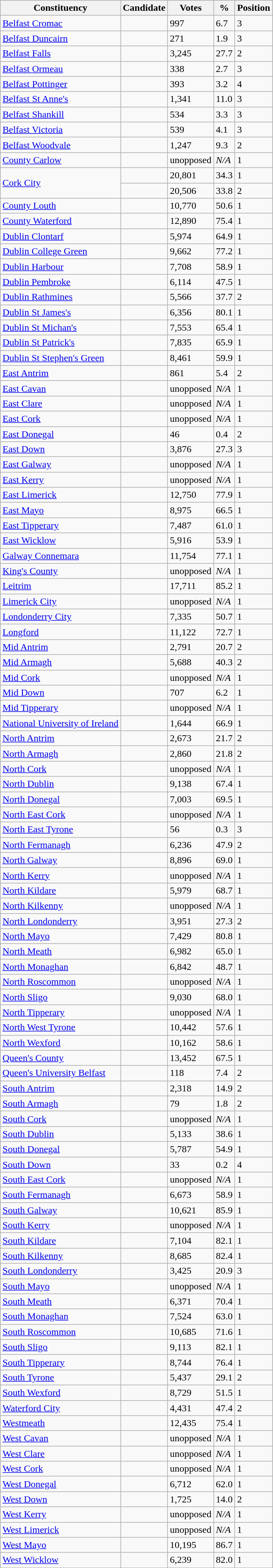<table class="wikitable sortable">
<tr>
<th>Constituency</th>
<th>Candidate</th>
<th>Votes</th>
<th>%</th>
<th>Position</th>
</tr>
<tr>
<td><a href='#'>Belfast Cromac</a></td>
<td></td>
<td>997</td>
<td>6.7</td>
<td>3</td>
</tr>
<tr>
<td><a href='#'>Belfast Duncairn</a></td>
<td></td>
<td>271</td>
<td>1.9</td>
<td>3</td>
</tr>
<tr>
<td><a href='#'>Belfast Falls</a></td>
<td></td>
<td>3,245</td>
<td>27.7</td>
<td>2</td>
</tr>
<tr>
<td><a href='#'>Belfast Ormeau</a></td>
<td></td>
<td>338</td>
<td>2.7</td>
<td>3</td>
</tr>
<tr>
<td><a href='#'>Belfast Pottinger</a></td>
<td></td>
<td>393</td>
<td>3.2</td>
<td>4</td>
</tr>
<tr>
<td><a href='#'>Belfast St Anne's</a></td>
<td></td>
<td>1,341</td>
<td>11.0</td>
<td>3</td>
</tr>
<tr>
<td><a href='#'>Belfast Shankill</a></td>
<td></td>
<td>534</td>
<td>3.3</td>
<td>3</td>
</tr>
<tr>
<td><a href='#'>Belfast Victoria</a></td>
<td></td>
<td>539</td>
<td>4.1</td>
<td>3</td>
</tr>
<tr>
<td><a href='#'>Belfast Woodvale</a></td>
<td></td>
<td>1,247</td>
<td>9.3</td>
<td>2</td>
</tr>
<tr>
<td><a href='#'>County Carlow</a></td>
<td></td>
<td>unopposed</td>
<td><em>N/A</em></td>
<td>1</td>
</tr>
<tr>
<td rowspan=2><a href='#'>Cork City</a></td>
<td></td>
<td>20,801</td>
<td>34.3</td>
<td>1</td>
</tr>
<tr>
<td></td>
<td>20,506</td>
<td>33.8</td>
<td>2</td>
</tr>
<tr>
<td><a href='#'>County Louth</a></td>
<td></td>
<td>10,770</td>
<td>50.6</td>
<td>1</td>
</tr>
<tr>
<td><a href='#'>County Waterford</a></td>
<td></td>
<td>12,890</td>
<td>75.4</td>
<td>1</td>
</tr>
<tr>
<td><a href='#'>Dublin Clontarf</a></td>
<td></td>
<td>5,974</td>
<td>64.9</td>
<td>1</td>
</tr>
<tr>
<td><a href='#'>Dublin College Green</a></td>
<td></td>
<td>9,662</td>
<td>77.2</td>
<td>1</td>
</tr>
<tr>
<td><a href='#'>Dublin Harbour</a></td>
<td></td>
<td>7,708</td>
<td>58.9</td>
<td>1</td>
</tr>
<tr>
<td><a href='#'>Dublin Pembroke</a></td>
<td></td>
<td>6,114</td>
<td>47.5</td>
<td>1</td>
</tr>
<tr>
<td><a href='#'>Dublin Rathmines</a></td>
<td></td>
<td>5,566</td>
<td>37.7</td>
<td>2</td>
</tr>
<tr>
<td><a href='#'>Dublin St James's</a></td>
<td></td>
<td>6,356</td>
<td>80.1</td>
<td>1</td>
</tr>
<tr>
<td><a href='#'>Dublin St Michan's</a></td>
<td></td>
<td>7,553</td>
<td>65.4</td>
<td>1</td>
</tr>
<tr>
<td><a href='#'>Dublin St Patrick's</a></td>
<td></td>
<td>7,835</td>
<td>65.9</td>
<td>1</td>
</tr>
<tr>
<td><a href='#'>Dublin St Stephen's Green</a></td>
<td></td>
<td>8,461</td>
<td>59.9</td>
<td>1</td>
</tr>
<tr>
<td><a href='#'>East Antrim</a></td>
<td></td>
<td>861</td>
<td>5.4</td>
<td>2</td>
</tr>
<tr>
<td><a href='#'>East Cavan</a></td>
<td></td>
<td>unopposed</td>
<td><em>N/A</em></td>
<td>1</td>
</tr>
<tr>
<td><a href='#'>East Clare</a></td>
<td></td>
<td>unopposed</td>
<td><em>N/A</em></td>
<td>1</td>
</tr>
<tr>
<td><a href='#'>East Cork</a></td>
<td></td>
<td>unopposed</td>
<td><em>N/A</em></td>
<td>1</td>
</tr>
<tr>
<td><a href='#'>East Donegal</a></td>
<td></td>
<td>46</td>
<td>0.4</td>
<td>2</td>
</tr>
<tr>
<td><a href='#'>East Down</a></td>
<td></td>
<td>3,876</td>
<td>27.3</td>
<td>3</td>
</tr>
<tr>
<td><a href='#'>East Galway</a></td>
<td></td>
<td>unopposed</td>
<td><em>N/A</em></td>
<td>1</td>
</tr>
<tr>
<td><a href='#'>East Kerry</a></td>
<td></td>
<td>unopposed</td>
<td><em>N/A</em></td>
<td>1</td>
</tr>
<tr>
<td><a href='#'>East Limerick</a></td>
<td></td>
<td>12,750</td>
<td>77.9</td>
<td>1</td>
</tr>
<tr>
<td><a href='#'>East Mayo</a></td>
<td></td>
<td>8,975</td>
<td>66.5</td>
<td>1</td>
</tr>
<tr>
<td><a href='#'>East Tipperary</a></td>
<td></td>
<td>7,487</td>
<td>61.0</td>
<td>1</td>
</tr>
<tr>
<td><a href='#'>East Wicklow</a></td>
<td></td>
<td>5,916</td>
<td>53.9</td>
<td>1</td>
</tr>
<tr>
<td><a href='#'>Galway Connemara</a></td>
<td></td>
<td>11,754</td>
<td>77.1</td>
<td>1</td>
</tr>
<tr>
<td><a href='#'>King's County</a></td>
<td></td>
<td>unopposed</td>
<td><em>N/A</em></td>
<td>1</td>
</tr>
<tr>
<td><a href='#'>Leitrim</a></td>
<td></td>
<td>17,711</td>
<td>85.2</td>
<td>1</td>
</tr>
<tr>
<td><a href='#'>Limerick City</a></td>
<td></td>
<td>unopposed</td>
<td><em>N/A</em></td>
<td>1</td>
</tr>
<tr>
<td><a href='#'>Londonderry City</a></td>
<td></td>
<td>7,335</td>
<td>50.7</td>
<td>1</td>
</tr>
<tr>
<td><a href='#'>Longford</a></td>
<td></td>
<td>11,122</td>
<td>72.7</td>
<td>1</td>
</tr>
<tr>
<td><a href='#'>Mid Antrim</a></td>
<td></td>
<td>2,791</td>
<td>20.7</td>
<td>2</td>
</tr>
<tr>
<td><a href='#'>Mid Armagh</a></td>
<td></td>
<td>5,688</td>
<td>40.3</td>
<td>2</td>
</tr>
<tr>
<td><a href='#'>Mid Cork</a></td>
<td></td>
<td>unopposed</td>
<td><em>N/A</em></td>
<td>1</td>
</tr>
<tr>
<td><a href='#'>Mid Down</a></td>
<td></td>
<td>707</td>
<td>6.2</td>
<td>1</td>
</tr>
<tr>
<td><a href='#'>Mid Tipperary</a></td>
<td></td>
<td>unopposed</td>
<td><em>N/A</em></td>
<td>1</td>
</tr>
<tr>
<td><a href='#'>National University of Ireland</a></td>
<td></td>
<td>1,644</td>
<td>66.9</td>
<td>1</td>
</tr>
<tr>
<td><a href='#'>North Antrim</a></td>
<td></td>
<td>2,673</td>
<td>21.7</td>
<td>2</td>
</tr>
<tr>
<td><a href='#'>North Armagh</a></td>
<td></td>
<td>2,860</td>
<td>21.8</td>
<td>2</td>
</tr>
<tr>
<td><a href='#'>North Cork</a></td>
<td></td>
<td>unopposed</td>
<td><em>N/A</em></td>
<td>1</td>
</tr>
<tr>
<td><a href='#'>North Dublin</a></td>
<td></td>
<td>9,138</td>
<td>67.4</td>
<td>1</td>
</tr>
<tr>
<td><a href='#'>North Donegal</a></td>
<td></td>
<td>7,003</td>
<td>69.5</td>
<td>1</td>
</tr>
<tr>
<td><a href='#'>North East Cork</a></td>
<td></td>
<td>unopposed</td>
<td><em>N/A</em></td>
<td>1</td>
</tr>
<tr>
<td><a href='#'>North East Tyrone</a></td>
<td></td>
<td>56</td>
<td>0.3</td>
<td>3</td>
</tr>
<tr>
<td><a href='#'>North Fermanagh</a></td>
<td></td>
<td>6,236</td>
<td>47.9</td>
<td>2</td>
</tr>
<tr>
<td><a href='#'>North Galway</a></td>
<td></td>
<td>8,896</td>
<td>69.0</td>
<td>1</td>
</tr>
<tr>
<td><a href='#'>North Kerry</a></td>
<td></td>
<td>unopposed</td>
<td><em>N/A</em></td>
<td>1</td>
</tr>
<tr>
<td><a href='#'>North Kildare</a></td>
<td></td>
<td>5,979</td>
<td>68.7</td>
<td>1</td>
</tr>
<tr>
<td><a href='#'>North Kilkenny</a></td>
<td></td>
<td>unopposed</td>
<td><em>N/A</em></td>
<td>1</td>
</tr>
<tr>
<td><a href='#'>North Londonderry</a></td>
<td></td>
<td>3,951</td>
<td>27.3</td>
<td>2</td>
</tr>
<tr>
<td><a href='#'>North Mayo</a></td>
<td></td>
<td>7,429</td>
<td>80.8</td>
<td>1</td>
</tr>
<tr>
<td><a href='#'>North Meath</a></td>
<td></td>
<td>6,982</td>
<td>65.0</td>
<td>1</td>
</tr>
<tr>
<td><a href='#'>North Monaghan</a></td>
<td></td>
<td>6,842</td>
<td>48.7</td>
<td>1</td>
</tr>
<tr>
<td><a href='#'>North Roscommon</a></td>
<td></td>
<td>unopposed</td>
<td><em>N/A</em></td>
<td>1</td>
</tr>
<tr>
<td><a href='#'>North Sligo</a></td>
<td></td>
<td>9,030</td>
<td>68.0</td>
<td>1</td>
</tr>
<tr>
<td><a href='#'>North Tipperary</a></td>
<td></td>
<td>unopposed</td>
<td><em>N/A</em></td>
<td>1</td>
</tr>
<tr>
<td><a href='#'>North West Tyrone</a></td>
<td></td>
<td>10,442</td>
<td>57.6</td>
<td>1</td>
</tr>
<tr>
<td><a href='#'>North Wexford</a></td>
<td></td>
<td>10,162</td>
<td>58.6</td>
<td>1</td>
</tr>
<tr>
<td><a href='#'>Queen's County</a></td>
<td></td>
<td>13,452</td>
<td>67.5</td>
<td>1</td>
</tr>
<tr>
<td><a href='#'>Queen's University Belfast</a></td>
<td></td>
<td>118</td>
<td>7.4</td>
<td>2</td>
</tr>
<tr>
<td><a href='#'>South Antrim</a></td>
<td></td>
<td>2,318</td>
<td>14.9</td>
<td>2</td>
</tr>
<tr>
<td><a href='#'>South Armagh</a></td>
<td></td>
<td>79</td>
<td>1.8</td>
<td>2</td>
</tr>
<tr>
<td><a href='#'>South Cork</a></td>
<td></td>
<td>unopposed</td>
<td><em>N/A</em></td>
<td>1</td>
</tr>
<tr>
<td><a href='#'>South Dublin</a></td>
<td></td>
<td>5,133</td>
<td>38.6</td>
<td>1</td>
</tr>
<tr>
<td><a href='#'>South Donegal</a></td>
<td></td>
<td>5,787</td>
<td>54.9</td>
<td>1</td>
</tr>
<tr>
<td><a href='#'>South Down</a></td>
<td></td>
<td>33</td>
<td>0.2</td>
<td>4</td>
</tr>
<tr>
<td><a href='#'>South East Cork</a></td>
<td></td>
<td>unopposed</td>
<td><em>N/A</em></td>
<td>1</td>
</tr>
<tr>
<td><a href='#'>South Fermanagh</a></td>
<td></td>
<td>6,673</td>
<td>58.9</td>
<td>1</td>
</tr>
<tr>
<td><a href='#'>South Galway</a></td>
<td></td>
<td>10,621</td>
<td>85.9</td>
<td>1</td>
</tr>
<tr>
<td><a href='#'>South Kerry</a></td>
<td></td>
<td>unopposed</td>
<td><em>N/A</em></td>
<td>1</td>
</tr>
<tr>
<td><a href='#'>South Kildare</a></td>
<td></td>
<td>7,104</td>
<td>82.1</td>
<td>1</td>
</tr>
<tr>
<td><a href='#'>South Kilkenny</a></td>
<td></td>
<td>8,685</td>
<td>82.4</td>
<td>1</td>
</tr>
<tr>
<td><a href='#'>South Londonderry</a></td>
<td></td>
<td>3,425</td>
<td>20.9</td>
<td>3</td>
</tr>
<tr>
<td><a href='#'>South Mayo</a></td>
<td></td>
<td>unopposed</td>
<td><em>N/A</em></td>
<td>1</td>
</tr>
<tr>
<td><a href='#'>South Meath</a></td>
<td></td>
<td>6,371</td>
<td>70.4</td>
<td>1</td>
</tr>
<tr>
<td><a href='#'>South Monaghan</a></td>
<td></td>
<td>7,524</td>
<td>63.0</td>
<td>1</td>
</tr>
<tr>
<td><a href='#'>South Roscommon</a></td>
<td></td>
<td>10,685</td>
<td>71.6</td>
<td>1</td>
</tr>
<tr>
<td><a href='#'>South Sligo</a></td>
<td></td>
<td>9,113</td>
<td>82.1</td>
<td>1</td>
</tr>
<tr>
<td><a href='#'>South Tipperary</a></td>
<td></td>
<td>8,744</td>
<td>76.4</td>
<td>1</td>
</tr>
<tr>
<td><a href='#'>South Tyrone</a></td>
<td></td>
<td>5,437</td>
<td>29.1</td>
<td>2</td>
</tr>
<tr>
<td><a href='#'>South Wexford</a></td>
<td></td>
<td>8,729</td>
<td>51.5</td>
<td>1</td>
</tr>
<tr>
<td><a href='#'>Waterford City</a></td>
<td></td>
<td>4,431</td>
<td>47.4</td>
<td>2</td>
</tr>
<tr>
<td><a href='#'>Westmeath</a></td>
<td></td>
<td>12,435</td>
<td>75.4</td>
<td>1</td>
</tr>
<tr>
<td><a href='#'>West Cavan</a></td>
<td></td>
<td>unopposed</td>
<td><em>N/A</em></td>
<td>1</td>
</tr>
<tr>
<td><a href='#'>West Clare</a></td>
<td></td>
<td>unopposed</td>
<td><em>N/A</em></td>
<td>1</td>
</tr>
<tr>
<td><a href='#'>West Cork</a></td>
<td></td>
<td>unopposed</td>
<td><em>N/A</em></td>
<td>1</td>
</tr>
<tr>
<td><a href='#'>West Donegal</a></td>
<td></td>
<td>6,712</td>
<td>62.0</td>
<td>1</td>
</tr>
<tr>
<td><a href='#'>West Down</a></td>
<td></td>
<td>1,725</td>
<td>14.0</td>
<td>2</td>
</tr>
<tr>
<td><a href='#'>West Kerry</a></td>
<td></td>
<td>unopposed</td>
<td><em>N/A</em></td>
<td>1</td>
</tr>
<tr>
<td><a href='#'>West Limerick</a></td>
<td></td>
<td>unopposed</td>
<td><em>N/A</em></td>
<td>1</td>
</tr>
<tr>
<td><a href='#'>West Mayo</a></td>
<td></td>
<td>10,195</td>
<td>86.7</td>
<td>1</td>
</tr>
<tr>
<td><a href='#'>West Wicklow</a></td>
<td></td>
<td>6,239</td>
<td>82.0</td>
<td>1</td>
</tr>
</table>
